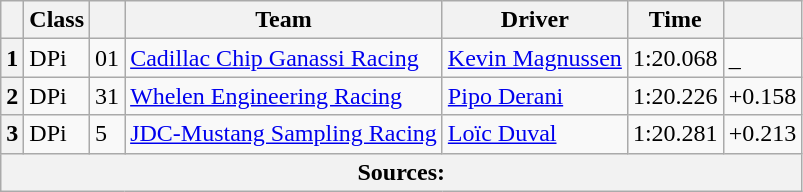<table class="wikitable">
<tr>
<th scope="col"></th>
<th scope="col">Class</th>
<th scope="col"></th>
<th scope="col">Team</th>
<th scope="col">Driver</th>
<th scope="col">Time</th>
<th scope="col"></th>
</tr>
<tr>
<th scope="row">1</th>
<td>DPi</td>
<td>01</td>
<td><a href='#'>Cadillac Chip Ganassi Racing</a></td>
<td><a href='#'>Kevin Magnussen</a></td>
<td>1:20.068</td>
<td>_</td>
</tr>
<tr>
<th scope="row">2</th>
<td>DPi</td>
<td>31</td>
<td><a href='#'>Whelen Engineering Racing</a></td>
<td><a href='#'>Pipo Derani</a></td>
<td>1:20.226</td>
<td>+0.158</td>
</tr>
<tr>
<th scope="row">3</th>
<td>DPi</td>
<td>5</td>
<td><a href='#'>JDC-Mustang Sampling Racing</a></td>
<td><a href='#'>Loïc Duval</a></td>
<td>1:20.281</td>
<td>+0.213</td>
</tr>
<tr>
<th colspan="7">Sources:</th>
</tr>
</table>
